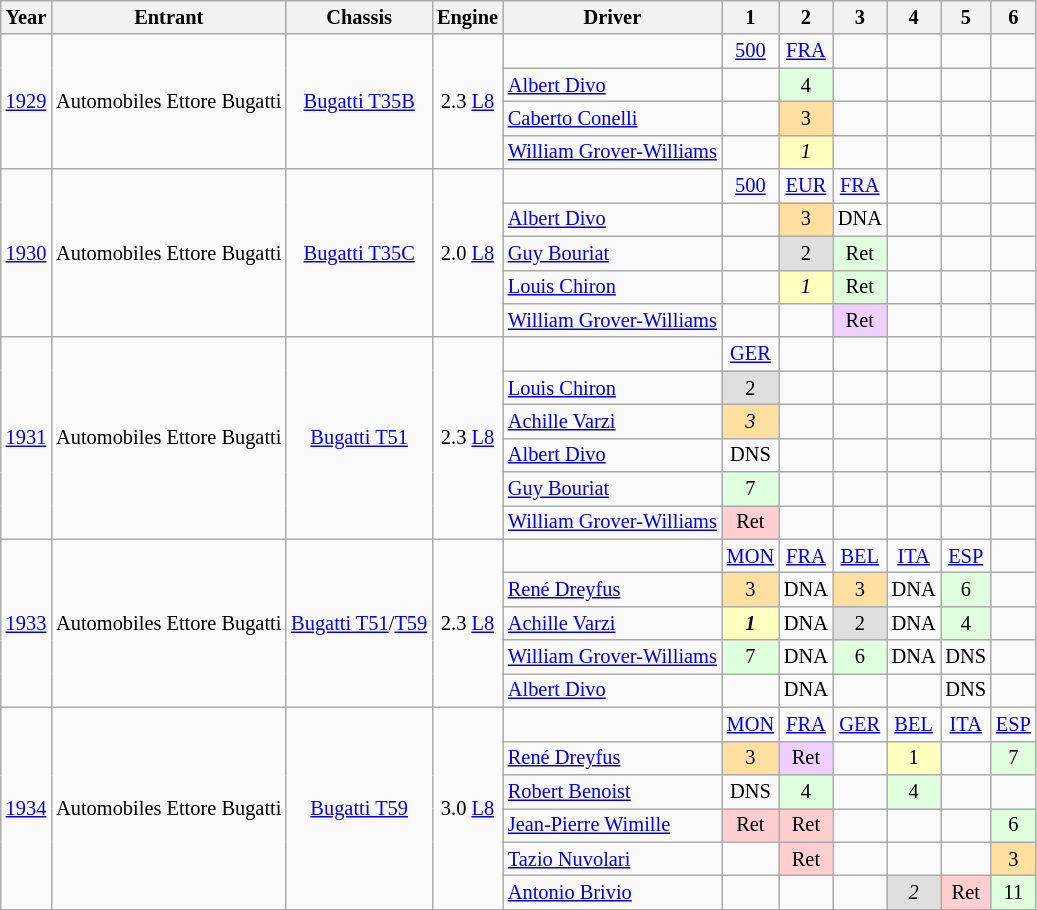<table class="wikitable" style="text-align:center; font-size:85%">
<tr>
<th>Year</th>
<th>Entrant</th>
<th>Chassis</th>
<th>Engine</th>
<th>Driver</th>
<th>1</th>
<th>2</th>
<th>3</th>
<th>4</th>
<th>5</th>
<th>6</th>
</tr>
<tr>
<td rowspan="4"><a href='#'>1929</a></td>
<td rowspan="4">Automobiles Ettore Bugatti</td>
<td rowspan="4"><a href='#'>Bugatti T35B</a></td>
<td rowspan="4">2.3 <a href='#'>L8</a></td>
<td></td>
<td><a href='#'>500</a></td>
<td><a href='#'>FRA</a></td>
<td></td>
<td></td>
<td></td>
<td></td>
</tr>
<tr>
<td align="left"> <a href='#'>Albert Divo</a></td>
<td></td>
<td style="background:#DFFFDF;">4</td>
<td></td>
<td></td>
<td></td>
<td></td>
</tr>
<tr>
<td align="left"> <a href='#'>Caberto Conelli</a></td>
<td></td>
<td style="background:#FFDF9F;">3</td>
<td></td>
<td></td>
<td></td>
<td></td>
</tr>
<tr>
<td align="left"> <a href='#'>William Grover-Williams</a></td>
<td></td>
<td style="background:#FFFFBF;"><em>1</em></td>
<td></td>
<td></td>
<td></td>
<td></td>
</tr>
<tr>
<td rowspan="5"><a href='#'>1930</a></td>
<td rowspan="5">Automobiles Ettore Bugatti</td>
<td rowspan="5"><a href='#'>Bugatti T35C</a></td>
<td rowspan="5">2.0 <a href='#'>L8</a></td>
<td></td>
<td><a href='#'>500</a></td>
<td><a href='#'>EUR</a></td>
<td><a href='#'>FRA</a></td>
<td></td>
<td></td>
<td></td>
</tr>
<tr>
<td align="left"> <a href='#'>Albert Divo</a></td>
<td></td>
<td style="background:#FFDF9F;">3</td>
<td>DNA</td>
<td></td>
<td></td>
<td></td>
</tr>
<tr>
<td align="left"> <a href='#'>Guy Bouriat</a></td>
<td></td>
<td style="background:#DFDFDF;">2</td>
<td style="background:#DFFFDF;">Ret</td>
<td></td>
<td></td>
<td></td>
</tr>
<tr>
<td align="left"> <a href='#'>Louis Chiron</a></td>
<td></td>
<td style="background:#FFFFBF;"><em>1</em></td>
<td style="background:#DFFFDF;">Ret</td>
<td></td>
<td></td>
<td></td>
</tr>
<tr>
<td align="left"> <a href='#'>William Grover-Williams</a></td>
<td></td>
<td></td>
<td style="background:#EFCFFF;">Ret</td>
<td></td>
<td></td>
<td></td>
</tr>
<tr>
<td rowspan="6"><a href='#'>1931</a></td>
<td rowspan="6">Automobiles Ettore Bugatti</td>
<td rowspan="6"><a href='#'>Bugatti T51</a></td>
<td rowspan="6">2.3 <a href='#'>L8</a></td>
<td></td>
<td><a href='#'>GER</a></td>
<td></td>
<td></td>
<td></td>
<td></td>
<td></td>
</tr>
<tr>
<td align="left"> <a href='#'>Louis Chiron</a></td>
<td style="background:#DFDFDF;">2</td>
<td></td>
<td></td>
<td></td>
<td></td>
<td></td>
</tr>
<tr>
<td align="left"> <a href='#'>Achille Varzi</a></td>
<td style="background:#FFDF9F;"><em>3</em></td>
<td></td>
<td></td>
<td></td>
<td></td>
<td></td>
</tr>
<tr>
<td align="left"> <a href='#'>Albert Divo</a></td>
<td>DNS</td>
<td></td>
<td></td>
<td></td>
<td></td>
<td></td>
</tr>
<tr>
<td align="left"> <a href='#'>Guy Bouriat</a></td>
<td style="background:#DFFFDF;">7</td>
<td></td>
<td></td>
<td></td>
<td></td>
<td></td>
</tr>
<tr>
<td align="left"> <a href='#'>William Grover-Williams</a></td>
<td style="background:#FFCFCF;">Ret</td>
<td></td>
<td></td>
<td></td>
<td></td>
<td></td>
</tr>
<tr>
<td rowspan="5"><a href='#'>1933</a></td>
<td rowspan="5">Automobiles Ettore Bugatti</td>
<td rowspan="5"><a href='#'>Bugatti T51</a>/<a href='#'>T59</a></td>
<td rowspan="5">2.3 <a href='#'>L8</a></td>
<td></td>
<td><a href='#'>MON</a></td>
<td><a href='#'>FRA</a></td>
<td><a href='#'>BEL</a></td>
<td><a href='#'>ITA</a></td>
<td><a href='#'>ESP</a></td>
<td></td>
</tr>
<tr>
<td align="left"> <a href='#'>René Dreyfus</a></td>
<td style="background:#FFDF9F;">3</td>
<td>DNA</td>
<td style="background:#FFDF9F;">3</td>
<td>DNA</td>
<td style="background:#DFFFDF;">6</td>
<td></td>
</tr>
<tr>
<td align="left"> <a href='#'>Achille Varzi</a></td>
<td style="background:#FFFFBF;"><strong><em>1</em></strong></td>
<td>DNA</td>
<td style="background:#DFDFDF;">2</td>
<td>DNA</td>
<td style="background:#DFFFDF;">4</td>
<td></td>
</tr>
<tr>
<td align="left"> <a href='#'>William Grover-Williams</a></td>
<td style="background:#DFFFDF;">7</td>
<td>DNA</td>
<td style="background:#DFFFDF;">6</td>
<td>DNA</td>
<td>DNS</td>
<td></td>
</tr>
<tr>
<td align="left"> <a href='#'>Albert Divo</a></td>
<td></td>
<td>DNA</td>
<td></td>
<td></td>
<td>DNS</td>
<td></td>
</tr>
<tr>
<td rowspan="6"><a href='#'>1934</a></td>
<td rowspan="6">Automobiles Ettore Bugatti</td>
<td rowspan="6"><a href='#'>Bugatti T59</a></td>
<td rowspan="6">3.0 <a href='#'>L8</a></td>
<td></td>
<td><a href='#'>MON</a></td>
<td><a href='#'>FRA</a></td>
<td><a href='#'>GER</a></td>
<td><a href='#'>BEL</a></td>
<td><a href='#'>ITA</a></td>
<td><a href='#'>ESP</a></td>
</tr>
<tr>
<td align="left"> <a href='#'>René Dreyfus</a></td>
<td style="background:#FFDF9F;">3</td>
<td style="background:#EFCFFF;">Ret</td>
<td></td>
<td style="background:#FFFFBF;">1</td>
<td></td>
<td style="background:#DFFFDF;">7</td>
</tr>
<tr>
<td align="left"> <a href='#'>Robert Benoist</a></td>
<td>DNS</td>
<td style="background:#DFFFDF;">4</td>
<td></td>
<td style="background:#DFFFDF;">4</td>
<td></td>
<td></td>
</tr>
<tr>
<td align="left"> <a href='#'>Jean-Pierre Wimille</a></td>
<td style="background:#FFCFCF;">Ret</td>
<td style="background:#FFCFCF;">Ret</td>
<td></td>
<td></td>
<td></td>
<td style="background:#DFFFDF;">6</td>
</tr>
<tr>
<td align="left"> <a href='#'>Tazio Nuvolari</a></td>
<td></td>
<td style="background:#FFCFCF;">Ret</td>
<td></td>
<td></td>
<td></td>
<td style="background:#FFDF9F;">3</td>
</tr>
<tr>
<td align="left"> <a href='#'>Antonio Brivio</a></td>
<td></td>
<td></td>
<td></td>
<td style="background:#DFDFDF;"><em>2</em></td>
<td style="background:#FFCFCF;">Ret</td>
<td style="background:#DFFFDF;">11</td>
</tr>
</table>
